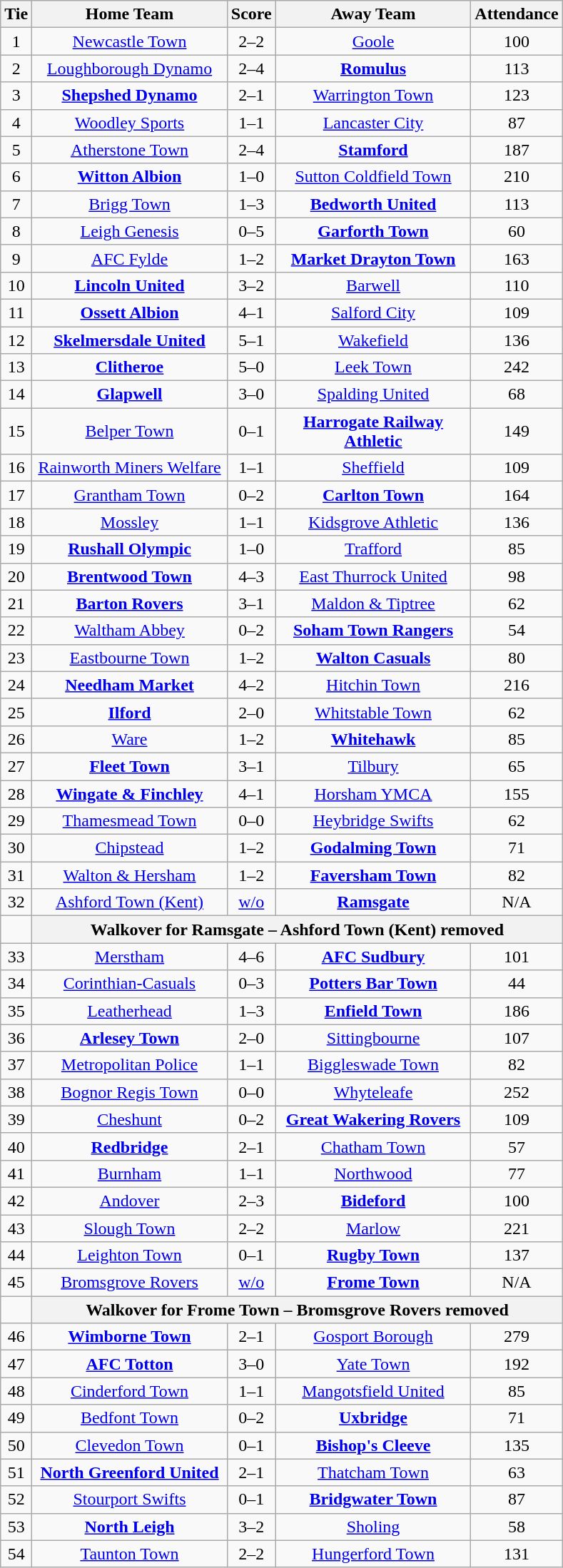<table class="wikitable" style="text-align:center;">
<tr>
<th width=20>Tie</th>
<th width=175>Home Team</th>
<th width=20>Score</th>
<th width=175>Away Team</th>
<th width=20>Attendance</th>
</tr>
<tr>
<td>1</td>
<td><a href='#'>Newcastle Town</a></td>
<td>2–2</td>
<td><a href='#'>Goole</a></td>
<td>100</td>
</tr>
<tr>
<td>2</td>
<td><a href='#'>Loughborough Dynamo</a></td>
<td>2–4</td>
<td><strong><a href='#'>Romulus</a></strong></td>
<td>113</td>
</tr>
<tr>
<td>3</td>
<td><strong><a href='#'>Shepshed Dynamo</a></strong></td>
<td>2–1</td>
<td><a href='#'>Warrington Town</a></td>
<td>123</td>
</tr>
<tr>
<td>4</td>
<td><a href='#'>Woodley Sports</a></td>
<td>1–1</td>
<td><a href='#'>Lancaster City</a></td>
<td>87</td>
</tr>
<tr>
<td>5</td>
<td><a href='#'>Atherstone Town</a></td>
<td>2–4</td>
<td><strong><a href='#'>Stamford</a></strong></td>
<td>187</td>
</tr>
<tr>
<td>6</td>
<td><strong><a href='#'>Witton Albion</a></strong></td>
<td>1–0</td>
<td><a href='#'>Sutton Coldfield Town</a></td>
<td>210</td>
</tr>
<tr>
<td>7</td>
<td><a href='#'>Brigg Town</a></td>
<td>1–3</td>
<td><strong><a href='#'>Bedworth United</a></strong></td>
<td>113</td>
</tr>
<tr>
<td>8</td>
<td><a href='#'>Leigh Genesis</a></td>
<td>0–5</td>
<td><strong><a href='#'>Garforth Town</a></strong></td>
<td>60</td>
</tr>
<tr>
<td>9</td>
<td><a href='#'>AFC Fylde</a></td>
<td>1–2</td>
<td><strong><a href='#'>Market Drayton Town</a></strong></td>
<td>163</td>
</tr>
<tr>
<td>10</td>
<td><strong><a href='#'>Lincoln United</a></strong></td>
<td>3–2</td>
<td><a href='#'>Barwell</a></td>
<td>110</td>
</tr>
<tr>
<td>11</td>
<td><strong><a href='#'>Ossett Albion</a></strong></td>
<td>4–1</td>
<td><a href='#'>Salford City</a></td>
<td>109</td>
</tr>
<tr>
<td>12</td>
<td><strong><a href='#'>Skelmersdale United</a></strong></td>
<td>5–1</td>
<td><a href='#'>Wakefield</a></td>
<td>136</td>
</tr>
<tr>
<td>13</td>
<td><strong><a href='#'>Clitheroe</a></strong></td>
<td>5–0</td>
<td><a href='#'>Leek Town</a></td>
<td>242</td>
</tr>
<tr>
<td>14</td>
<td><strong><a href='#'>Glapwell</a></strong></td>
<td>3–0</td>
<td><a href='#'>Spalding United</a></td>
<td>68</td>
</tr>
<tr>
<td>15</td>
<td><a href='#'>Belper Town</a></td>
<td>0–1</td>
<td><strong><a href='#'>Harrogate Railway Athletic</a></strong></td>
<td>149</td>
</tr>
<tr>
<td>16</td>
<td><a href='#'>Rainworth Miners Welfare</a></td>
<td>1–1</td>
<td><a href='#'>Sheffield</a></td>
<td>109</td>
</tr>
<tr>
<td>17</td>
<td><a href='#'>Grantham Town</a></td>
<td>0–2</td>
<td><strong><a href='#'>Carlton Town</a></strong></td>
<td>164</td>
</tr>
<tr>
<td>18</td>
<td><a href='#'>Mossley</a></td>
<td>1–1</td>
<td><a href='#'>Kidsgrove Athletic</a></td>
<td>136</td>
</tr>
<tr>
<td>19</td>
<td><strong><a href='#'>Rushall Olympic</a></strong></td>
<td>1–0</td>
<td><a href='#'>Trafford</a></td>
<td>85</td>
</tr>
<tr>
<td>20</td>
<td><strong><a href='#'>Brentwood Town</a></strong></td>
<td>4–3</td>
<td><a href='#'>East Thurrock United</a></td>
<td>98</td>
</tr>
<tr>
<td>21</td>
<td><strong><a href='#'>Barton Rovers</a></strong></td>
<td>3–1</td>
<td><a href='#'>Maldon & Tiptree</a></td>
<td>62</td>
</tr>
<tr>
<td>22</td>
<td><a href='#'>Waltham Abbey</a></td>
<td>0–2</td>
<td><strong><a href='#'>Soham Town Rangers</a></strong></td>
<td>54</td>
</tr>
<tr>
<td>23</td>
<td><a href='#'>Eastbourne Town</a></td>
<td>1–2</td>
<td><strong><a href='#'>Walton Casuals</a></strong></td>
<td>80</td>
</tr>
<tr>
<td>24</td>
<td><strong><a href='#'>Needham Market</a></strong></td>
<td>4–2</td>
<td><a href='#'>Hitchin Town</a></td>
<td>216</td>
</tr>
<tr>
<td>25</td>
<td><strong><a href='#'>Ilford</a></strong></td>
<td>2–0</td>
<td><a href='#'>Whitstable Town</a></td>
<td>62</td>
</tr>
<tr>
<td>26</td>
<td><a href='#'>Ware</a></td>
<td>1–2</td>
<td><strong><a href='#'>Whitehawk</a></strong></td>
<td>85</td>
</tr>
<tr>
<td>27</td>
<td><strong><a href='#'>Fleet Town</a></strong></td>
<td>3–1</td>
<td><a href='#'>Tilbury</a></td>
<td>65</td>
</tr>
<tr>
<td>28</td>
<td><strong><a href='#'>Wingate & Finchley</a></strong></td>
<td>4–1</td>
<td><a href='#'>Horsham YMCA</a></td>
<td>155</td>
</tr>
<tr>
<td>29</td>
<td><a href='#'>Thamesmead Town</a></td>
<td>0–0</td>
<td><a href='#'>Heybridge Swifts</a></td>
<td>62</td>
</tr>
<tr>
<td>30</td>
<td><a href='#'>Chipstead</a></td>
<td>1–2</td>
<td><strong><a href='#'>Godalming Town</a></strong></td>
<td>71</td>
</tr>
<tr>
<td>31</td>
<td><a href='#'>Walton & Hersham</a></td>
<td>1–2</td>
<td><strong><a href='#'>Faversham Town</a></strong></td>
<td>82</td>
</tr>
<tr>
<td>32</td>
<td><a href='#'>Ashford Town (Kent)</a></td>
<td><a href='#'>w/o</a></td>
<td><strong><a href='#'>Ramsgate</a></strong></td>
<td>N/A</td>
</tr>
<tr>
<td></td>
<th colspan=5>Walkover for Ramsgate – Ashford Town (Kent) removed</th>
</tr>
<tr>
<td>33</td>
<td><a href='#'>Merstham</a></td>
<td>4–6</td>
<td><strong><a href='#'>AFC Sudbury</a></strong></td>
<td>101</td>
</tr>
<tr>
<td>34</td>
<td><a href='#'>Corinthian-Casuals</a></td>
<td>0–3</td>
<td><strong><a href='#'>Potters Bar Town</a></strong></td>
<td>44</td>
</tr>
<tr>
<td>35</td>
<td><a href='#'>Leatherhead</a></td>
<td>1–3</td>
<td><strong><a href='#'>Enfield Town</a></strong></td>
<td>186</td>
</tr>
<tr>
<td>36</td>
<td><strong><a href='#'>Arlesey Town</a></strong></td>
<td>2–0</td>
<td><a href='#'>Sittingbourne</a></td>
<td>107</td>
</tr>
<tr>
<td>37</td>
<td><a href='#'>Metropolitan Police</a></td>
<td>1–1</td>
<td><a href='#'>Biggleswade Town</a></td>
<td>82</td>
</tr>
<tr>
<td>38</td>
<td><a href='#'>Bognor Regis Town</a></td>
<td>0–0</td>
<td><a href='#'>Whyteleafe</a></td>
<td>252</td>
</tr>
<tr>
<td>39</td>
<td><a href='#'>Cheshunt</a></td>
<td>0–2</td>
<td><strong><a href='#'>Great Wakering Rovers</a></strong></td>
<td>109</td>
</tr>
<tr>
<td>40</td>
<td><strong><a href='#'>Redbridge</a></strong></td>
<td>2–1</td>
<td><a href='#'>Chatham Town</a></td>
<td>57</td>
</tr>
<tr>
<td>41</td>
<td><a href='#'>Burnham</a></td>
<td>1–1</td>
<td><a href='#'>Northwood</a></td>
<td>77</td>
</tr>
<tr>
<td>42</td>
<td><a href='#'>Andover</a></td>
<td>2–3</td>
<td><strong><a href='#'>Bideford</a></strong></td>
<td>100</td>
</tr>
<tr>
<td>43</td>
<td><a href='#'>Slough Town</a></td>
<td>2–2</td>
<td><a href='#'>Marlow</a></td>
<td>221</td>
</tr>
<tr>
<td>44</td>
<td><a href='#'>Leighton Town</a></td>
<td>0–1</td>
<td><strong><a href='#'>Rugby Town</a></strong></td>
<td>137</td>
</tr>
<tr>
<td>45</td>
<td><a href='#'>Bromsgrove Rovers</a></td>
<td><a href='#'>w/o</a></td>
<td><strong><a href='#'>Frome Town</a></strong></td>
<td>N/A</td>
</tr>
<tr>
<td></td>
<th colspan=5>Walkover for Frome Town – Bromsgrove Rovers removed</th>
</tr>
<tr>
<td>46</td>
<td><strong><a href='#'>Wimborne Town</a></strong></td>
<td>2–1</td>
<td><a href='#'>Gosport Borough</a></td>
<td>279</td>
</tr>
<tr>
<td>47</td>
<td><strong><a href='#'>AFC Totton</a></strong></td>
<td>3–0</td>
<td><a href='#'>Yate Town</a></td>
<td>192</td>
</tr>
<tr>
<td>48</td>
<td><a href='#'>Cinderford Town</a></td>
<td>1–1</td>
<td><a href='#'>Mangotsfield United</a></td>
<td>85</td>
</tr>
<tr>
<td>49</td>
<td><a href='#'>Bedfont Town</a></td>
<td>0–2</td>
<td><strong><a href='#'>Uxbridge</a></strong></td>
<td>71</td>
</tr>
<tr>
<td>50</td>
<td><a href='#'>Clevedon Town</a></td>
<td>0–1</td>
<td><strong><a href='#'>Bishop's Cleeve</a></strong></td>
<td>135</td>
</tr>
<tr>
<td>51</td>
<td><strong><a href='#'>North Greenford United</a></strong></td>
<td>2–1</td>
<td><a href='#'>Thatcham Town</a></td>
<td>63</td>
</tr>
<tr>
<td>52</td>
<td><a href='#'>Stourport Swifts</a></td>
<td>0–1</td>
<td><strong><a href='#'>Bridgwater Town</a></strong></td>
<td>87</td>
</tr>
<tr>
<td>53</td>
<td><strong><a href='#'>North Leigh</a></strong></td>
<td>3–2</td>
<td><a href='#'>Sholing</a></td>
<td>58</td>
</tr>
<tr>
<td>54</td>
<td><a href='#'>Taunton Town</a></td>
<td>2–2</td>
<td><a href='#'>Hungerford Town</a></td>
<td>131</td>
</tr>
</table>
